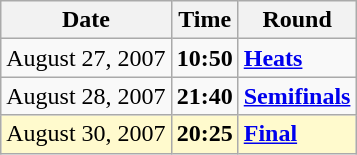<table class="wikitable">
<tr>
<th>Date</th>
<th>Time</th>
<th>Round</th>
</tr>
<tr>
<td>August 27, 2007</td>
<td><strong>10:50</strong></td>
<td><strong><a href='#'>Heats</a></strong></td>
</tr>
<tr>
<td>August 28, 2007</td>
<td><strong>21:40</strong></td>
<td><strong><a href='#'>Semifinals</a></strong></td>
</tr>
<tr style=background:lemonchiffon>
<td>August 30, 2007</td>
<td><strong>20:25</strong></td>
<td><strong><a href='#'>Final</a></strong></td>
</tr>
</table>
